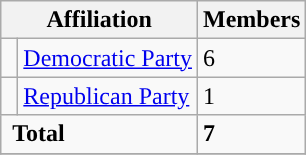<table class="wikitable">
<tr>
<th colspan="2">Affiliation</th>
<th>Members</th>
</tr>
<tr>
<td style="background-color:"> </td>
<td><a href='#'>Democratic Party</a></td>
<td>6</td>
</tr>
<tr>
<td style="background-color:"> </td>
<td><a href='#'>Republican Party</a></td>
<td>1</td>
</tr>
<tr>
<td colspan="2" rowspan="1"> <strong>Total</strong><br></td>
<td><strong>7</strong></td>
</tr>
<tr>
</tr>
</table>
